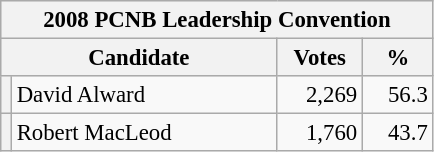<table class="wikitable" style="font-size: 95%;">
<tr style="background-color:#E9E9E9">
<th colspan="4">2008 PCNB Leadership Convention</th>
</tr>
<tr style="background-color:#E9E9E9">
<th colspan="2" style="width: 170px">Candidate</th>
<th style="width: 50px">Votes</th>
<th style="width: 40px">%</th>
</tr>
<tr>
<th></th>
<td style="width: 170px">David Alward</td>
<td align="right">2,269</td>
<td align="right">56.3</td>
</tr>
<tr>
<th></th>
<td style="width: 170px">Robert MacLeod</td>
<td align="right">1,760</td>
<td align="right">43.7</td>
</tr>
</table>
